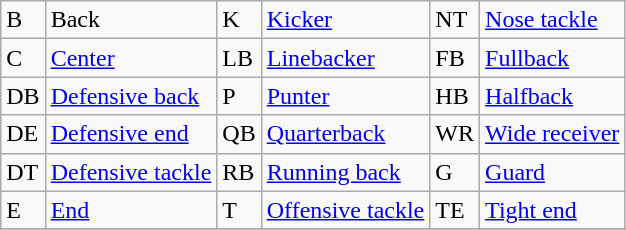<table class="wikitable">
<tr>
<td>B</td>
<td>Back</td>
<td>K</td>
<td><a href='#'>Kicker</a></td>
<td>NT</td>
<td><a href='#'>Nose tackle</a></td>
</tr>
<tr>
<td>C</td>
<td><a href='#'>Center</a></td>
<td>LB</td>
<td><a href='#'>Linebacker</a></td>
<td>FB</td>
<td><a href='#'>Fullback</a></td>
</tr>
<tr>
<td>DB</td>
<td><a href='#'>Defensive back</a></td>
<td>P</td>
<td><a href='#'>Punter</a></td>
<td>HB</td>
<td><a href='#'>Halfback</a></td>
</tr>
<tr>
<td>DE</td>
<td><a href='#'>Defensive end</a></td>
<td>QB</td>
<td><a href='#'>Quarterback</a></td>
<td>WR</td>
<td><a href='#'>Wide receiver</a></td>
</tr>
<tr>
<td>DT</td>
<td><a href='#'>Defensive tackle</a></td>
<td>RB</td>
<td><a href='#'>Running back</a></td>
<td>G</td>
<td><a href='#'>Guard</a></td>
</tr>
<tr>
<td>E</td>
<td><a href='#'>End</a></td>
<td>T</td>
<td><a href='#'>Offensive tackle</a></td>
<td>TE</td>
<td><a href='#'>Tight end</a></td>
</tr>
<tr>
</tr>
</table>
